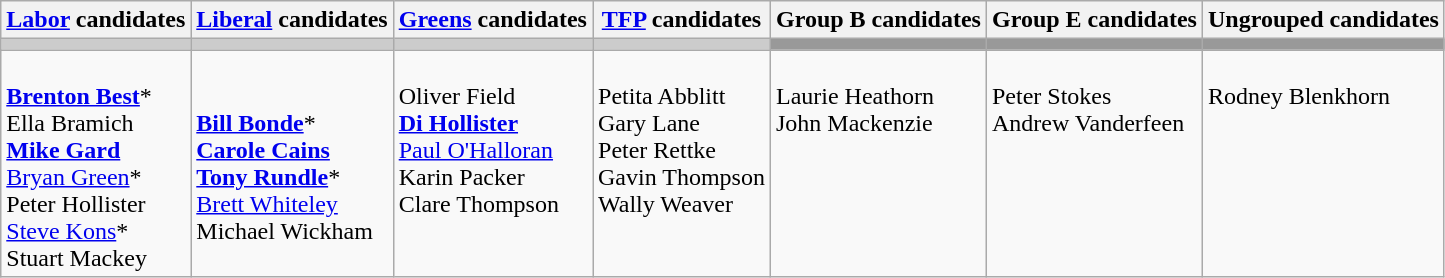<table class="wikitable">
<tr>
<th><a href='#'>Labor</a> candidates</th>
<th><a href='#'>Liberal</a> candidates</th>
<th><a href='#'>Greens</a> candidates</th>
<th><a href='#'>TFP</a> candidates</th>
<th>Group B candidates</th>
<th>Group E candidates</th>
<th>Ungrouped candidates</th>
</tr>
<tr bgcolor="#cccccc">
<td></td>
<td></td>
<td></td>
<td></td>
<td bgcolor="#999999"></td>
<td bgcolor="#999999"></td>
<td bgcolor="#999999"></td>
</tr>
<tr>
<td><br><strong><a href='#'>Brenton Best</a></strong>*<br>
Ella Bramich<br>
<strong><a href='#'>Mike Gard</a></strong><br>
<a href='#'>Bryan Green</a>*<br>
Peter Hollister<br>
<a href='#'>Steve Kons</a>*<br>
Stuart Mackey</td>
<td><br><strong><a href='#'>Bill Bonde</a></strong>*<br>
<strong><a href='#'>Carole Cains</a></strong><br>
<strong><a href='#'>Tony Rundle</a></strong>*<br>
<a href='#'>Brett Whiteley</a><br>
Michael Wickham</td>
<td valign=top><br>Oliver Field<br>
<strong><a href='#'>Di Hollister</a></strong><br>
<a href='#'>Paul O'Halloran</a><br>
Karin Packer<br>
Clare Thompson</td>
<td valign=top><br>Petita Abblitt<br>
Gary Lane<br>
Peter Rettke<br>
Gavin Thompson<br>
Wally Weaver</td>
<td valign=top><br>Laurie Heathorn<br>
John Mackenzie</td>
<td valign=top><br>Peter Stokes<br>
Andrew Vanderfeen</td>
<td valign=top><br>Rodney Blenkhorn</td>
</tr>
</table>
